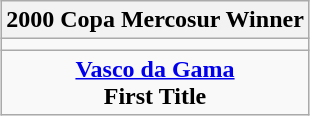<table class="wikitable" style="text-align: center; margin: 0 auto;">
<tr>
<th>2000 Copa Mercosur Winner</th>
</tr>
<tr>
<td></td>
</tr>
<tr>
<td><strong><a href='#'>Vasco da Gama</a></strong><br><strong>First Title</strong></td>
</tr>
</table>
